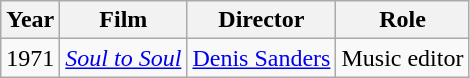<table class="wikitable">
<tr>
<th>Year</th>
<th>Film</th>
<th>Director</th>
<th>Role</th>
</tr>
<tr>
<td>1971</td>
<td><em><a href='#'>Soul to Soul</a></em></td>
<td><a href='#'>Denis Sanders</a></td>
<td>Music editor</td>
</tr>
</table>
